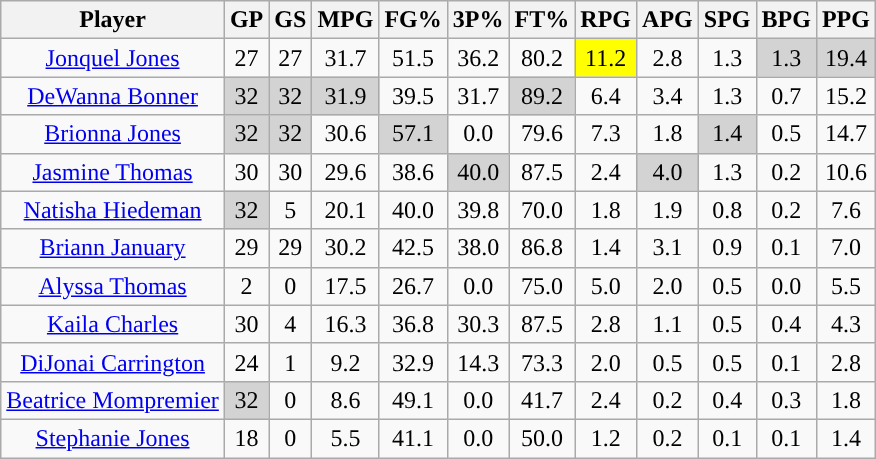<table class="wikitable sortable" style="text-align:center;">
<tr>
<th>Player</th>
<th>GP</th>
<th>GS</th>
<th>MPG</th>
<th>FG%</th>
<th>3P%</th>
<th>FT%</th>
<th>RPG</th>
<th>APG</th>
<th>SPG</th>
<th>BPG</th>
<th>PPG</th>
</tr>
<tr>
<td><a href='#'>Jonquel Jones</a></td>
<td>27</td>
<td>27</td>
<td>31.7</td>
<td>51.5</td>
<td>36.2</td>
<td>80.2</td>
<td style="background:yellow;">11.2</td>
<td>2.8</td>
<td>1.3</td>
<td style="background:#D3D3D3;">1.3</td>
<td style="background:#D3D3D3;">19.4</td>
</tr>
<tr>
<td><a href='#'>DeWanna Bonner</a></td>
<td style="background:#D3D3D3;">32</td>
<td style="background:#D3D3D3;">32</td>
<td style="background:#D3D3D3;">31.9</td>
<td>39.5</td>
<td>31.7</td>
<td style="background:#D3D3D3;">89.2</td>
<td>6.4</td>
<td>3.4</td>
<td>1.3</td>
<td>0.7</td>
<td>15.2</td>
</tr>
<tr>
<td><a href='#'>Brionna Jones</a></td>
<td style="background:#D3D3D3;">32</td>
<td style="background:#D3D3D3;">32</td>
<td>30.6</td>
<td style="background:#D3D3D3;">57.1</td>
<td>0.0</td>
<td>79.6</td>
<td>7.3</td>
<td>1.8</td>
<td style="background:#D3D3D3;">1.4</td>
<td>0.5</td>
<td>14.7</td>
</tr>
<tr>
<td><a href='#'>Jasmine Thomas</a></td>
<td>30</td>
<td>30</td>
<td>29.6</td>
<td>38.6</td>
<td style="background:#D3D3D3;">40.0</td>
<td>87.5</td>
<td>2.4</td>
<td style="background:#D3D3D3;">4.0</td>
<td>1.3</td>
<td>0.2</td>
<td>10.6</td>
</tr>
<tr>
<td><a href='#'>Natisha Hiedeman</a></td>
<td style="background:#D3D3D3;">32</td>
<td>5</td>
<td>20.1</td>
<td>40.0</td>
<td>39.8</td>
<td>70.0</td>
<td>1.8</td>
<td>1.9</td>
<td>0.8</td>
<td>0.2</td>
<td>7.6</td>
</tr>
<tr>
<td><a href='#'>Briann January</a></td>
<td>29</td>
<td>29</td>
<td>30.2</td>
<td>42.5</td>
<td>38.0</td>
<td>86.8</td>
<td>1.4</td>
<td>3.1</td>
<td>0.9</td>
<td>0.1</td>
<td>7.0</td>
</tr>
<tr>
<td><a href='#'>Alyssa Thomas</a></td>
<td>2</td>
<td>0</td>
<td>17.5</td>
<td>26.7</td>
<td>0.0</td>
<td>75.0</td>
<td>5.0</td>
<td>2.0</td>
<td>0.5</td>
<td>0.0</td>
<td>5.5</td>
</tr>
<tr>
<td><a href='#'>Kaila Charles</a></td>
<td>30</td>
<td>4</td>
<td>16.3</td>
<td>36.8</td>
<td>30.3</td>
<td>87.5</td>
<td>2.8</td>
<td>1.1</td>
<td>0.5</td>
<td>0.4</td>
<td>4.3</td>
</tr>
<tr>
<td><a href='#'>DiJonai Carrington</a></td>
<td>24</td>
<td>1</td>
<td>9.2</td>
<td>32.9</td>
<td>14.3</td>
<td>73.3</td>
<td>2.0</td>
<td>0.5</td>
<td>0.5</td>
<td>0.1</td>
<td>2.8</td>
</tr>
<tr>
<td><a href='#'>Beatrice Mompremier</a></td>
<td style="background:#D3D3D3;">32</td>
<td>0</td>
<td>8.6</td>
<td>49.1</td>
<td>0.0</td>
<td>41.7</td>
<td>2.4</td>
<td>0.2</td>
<td>0.4</td>
<td>0.3</td>
<td>1.8</td>
</tr>
<tr>
<td><a href='#'>Stephanie Jones</a></td>
<td>18</td>
<td>0</td>
<td>5.5</td>
<td>41.1</td>
<td>0.0</td>
<td>50.0</td>
<td>1.2</td>
<td>0.2</td>
<td>0.1</td>
<td>0.1</td>
<td>1.4</td>
</tr>
</table>
